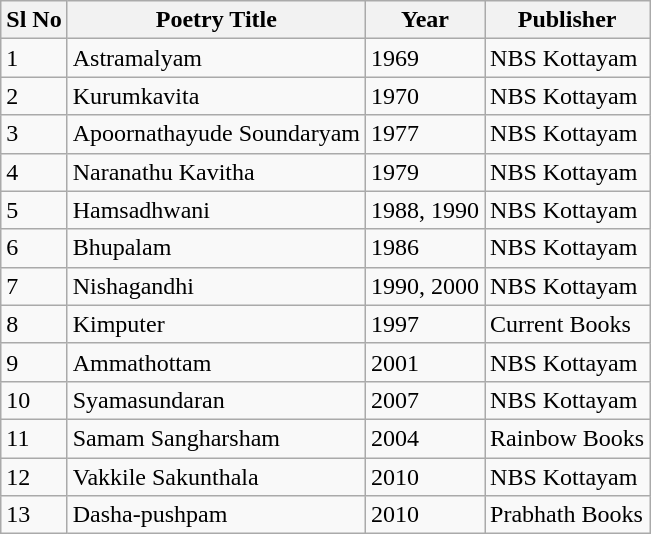<table class="wikitable">
<tr>
<th>Sl No</th>
<th>Poetry Title</th>
<th>Year</th>
<th>Publisher</th>
</tr>
<tr>
<td>1</td>
<td>Astramalyam</td>
<td>1969</td>
<td>NBS Kottayam</td>
</tr>
<tr>
<td>2</td>
<td>Kurumkavita</td>
<td>1970</td>
<td>NBS Kottayam</td>
</tr>
<tr>
<td>3</td>
<td>Apoornathayude Soundaryam</td>
<td>1977</td>
<td>NBS Kottayam</td>
</tr>
<tr>
<td>4</td>
<td>Naranathu Kavitha</td>
<td>1979</td>
<td>NBS Kottayam</td>
</tr>
<tr>
<td>5</td>
<td>Hamsadhwani</td>
<td>1988, 1990</td>
<td>NBS Kottayam</td>
</tr>
<tr>
<td>6</td>
<td>Bhupalam</td>
<td>1986</td>
<td>NBS Kottayam</td>
</tr>
<tr>
<td>7</td>
<td>Nishagandhi</td>
<td>1990, 2000</td>
<td>NBS Kottayam</td>
</tr>
<tr>
<td>8</td>
<td>Kimputer</td>
<td>1997</td>
<td>Current Books</td>
</tr>
<tr>
<td>9</td>
<td>Ammathottam</td>
<td>2001</td>
<td>NBS Kottayam</td>
</tr>
<tr>
<td>10</td>
<td>Syamasundaran</td>
<td>2007</td>
<td>NBS Kottayam</td>
</tr>
<tr>
<td>11</td>
<td>Samam Sangharsham</td>
<td>2004</td>
<td>Rainbow Books</td>
</tr>
<tr>
<td>12</td>
<td>Vakkile Sakunthala</td>
<td>2010</td>
<td>NBS Kottayam</td>
</tr>
<tr>
<td>13</td>
<td>Dasha-pushpam</td>
<td>2010</td>
<td>Prabhath Books</td>
</tr>
</table>
